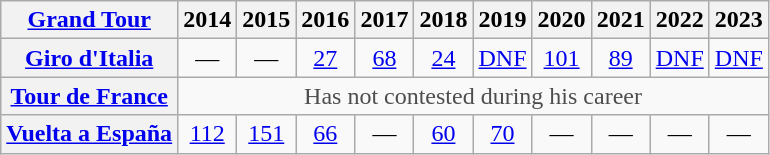<table class="wikitable plainrowheaders">
<tr>
<th scope="col"><a href='#'>Grand Tour</a></th>
<th scope="col">2014</th>
<th scope="col">2015</th>
<th scope="col">2016</th>
<th scope="col">2017</th>
<th scope="col">2018</th>
<th scope="col">2019</th>
<th scope="col">2020</th>
<th scope="col">2021</th>
<th scope="col">2022</th>
<th scope="col">2023</th>
</tr>
<tr style="text-align:center;">
<th scope="row"> <a href='#'>Giro d'Italia</a></th>
<td>—</td>
<td>—</td>
<td><a href='#'>27</a></td>
<td><a href='#'>68</a></td>
<td><a href='#'>24</a></td>
<td><a href='#'>DNF</a></td>
<td><a href='#'>101</a></td>
<td><a href='#'>89</a></td>
<td><a href='#'>DNF</a></td>
<td><a href='#'>DNF</a></td>
</tr>
<tr style="text-align:center;">
<th scope="row"> <a href='#'>Tour de France</a></th>
<td style="color:#4d4d4d;" colspan=10>Has not contested during his career</td>
</tr>
<tr style="text-align:center;">
<th scope="row"> <a href='#'>Vuelta a España</a></th>
<td><a href='#'>112</a></td>
<td><a href='#'>151</a></td>
<td><a href='#'>66</a></td>
<td>—</td>
<td><a href='#'>60</a></td>
<td><a href='#'>70</a></td>
<td>—</td>
<td>—</td>
<td>—</td>
<td>—</td>
</tr>
</table>
